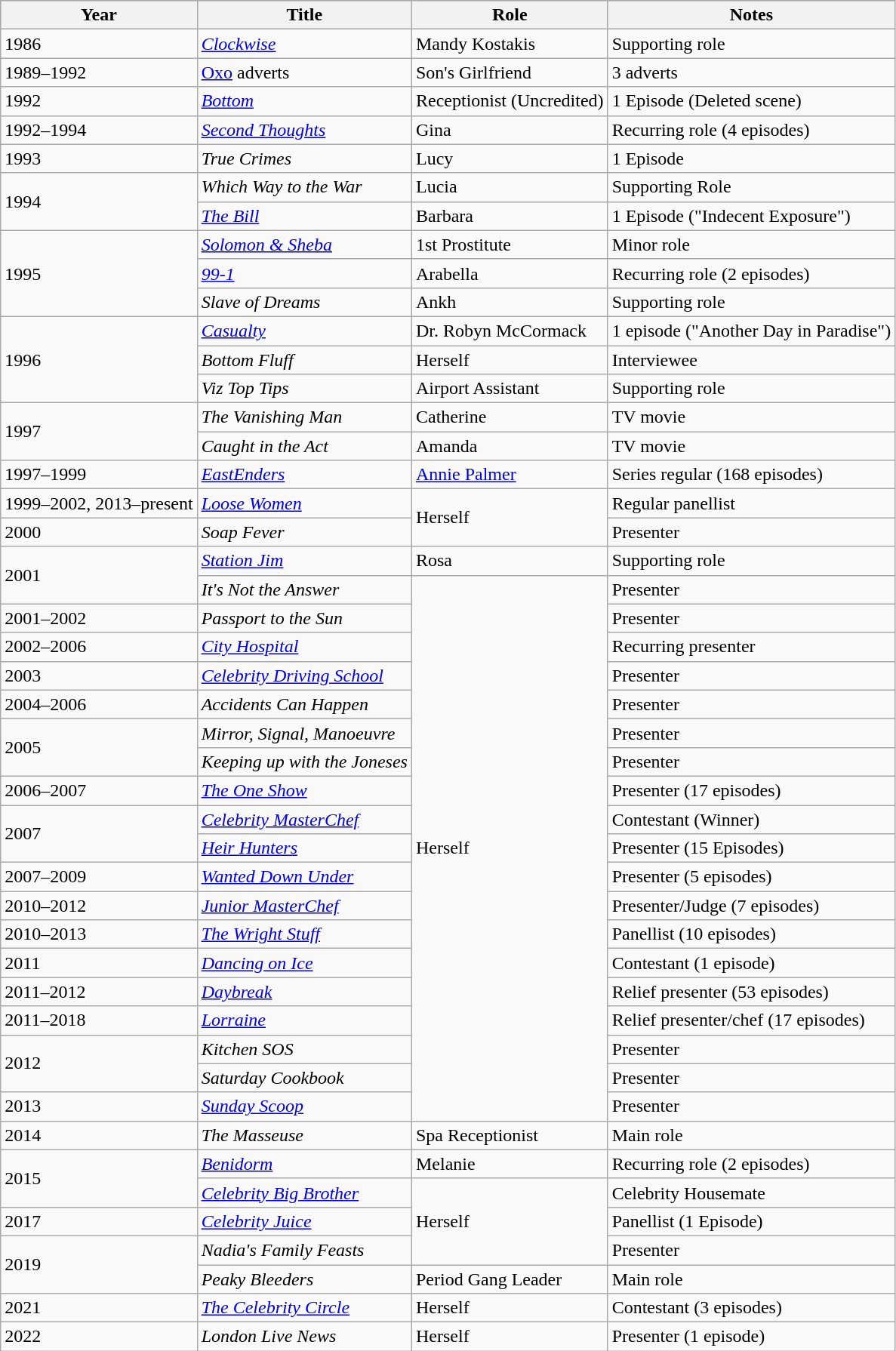<table class="wikitable">
<tr style="background:#b0c4de; text-align:center;">
<th>Year</th>
<th>Title</th>
<th>Role</th>
<th>Notes</th>
</tr>
<tr>
<td>1986</td>
<td><em><a href='#'>Clockwise</a></em></td>
<td>Mandy Kostakis</td>
<td>Supporting role</td>
</tr>
<tr>
<td>1989–1992</td>
<td><a href='#'>Oxo</a> adverts</td>
<td>Son's Girlfriend</td>
<td>3 adverts</td>
</tr>
<tr>
<td>1992</td>
<td><em><a href='#'>Bottom</a></em></td>
<td>Receptionist (Uncredited)</td>
<td>1 Episode (Deleted scene)</td>
</tr>
<tr>
<td>1992–1994</td>
<td><em><a href='#'>Second Thoughts</a></em></td>
<td>Gina</td>
<td>Recurring role (4 episodes)</td>
</tr>
<tr>
<td>1993</td>
<td><em>True Crimes</em></td>
<td>Lucy</td>
<td>1 Episode</td>
</tr>
<tr>
<td rowspan=2>1994</td>
<td><em>Which Way to the War</em></td>
<td>Lucia</td>
<td>Supporting Role</td>
</tr>
<tr>
<td><em><a href='#'>The Bill</a></em></td>
<td>Barbara</td>
<td>1 Episode ("Indecent Exposure")</td>
</tr>
<tr>
<td rowspan=3>1995</td>
<td><em><a href='#'>Solomon & Sheba</a></em></td>
<td>1st Prostitute</td>
<td>Minor role</td>
</tr>
<tr>
<td><em><a href='#'>99-1</a></em></td>
<td>Arabella</td>
<td>Recurring role (2 episodes)</td>
</tr>
<tr>
<td><em>Slave of Dreams</em></td>
<td>Ankh</td>
<td>Supporting role</td>
</tr>
<tr>
<td rowspan=3>1996</td>
<td><em><a href='#'>Casualty</a></em></td>
<td>Dr. Robyn McCormack</td>
<td>1 episode ("Another Day in Paradise")</td>
</tr>
<tr>
<td><em>Bottom Fluff</em></td>
<td>Herself</td>
<td>Interviewee</td>
</tr>
<tr>
<td><em>Viz Top Tips</em></td>
<td>Airport Assistant</td>
<td>Supporting role</td>
</tr>
<tr>
<td rowspan=2>1997</td>
<td><em>The Vanishing Man</em></td>
<td>Catherine</td>
<td>TV movie</td>
</tr>
<tr>
<td><em>Caught in the Act</em></td>
<td>Amanda</td>
<td>TV movie</td>
</tr>
<tr>
<td>1997–1999</td>
<td><em><a href='#'>EastEnders</a></em></td>
<td><a href='#'>Annie Palmer</a></td>
<td>Series regular (168 episodes)</td>
</tr>
<tr>
<td>1999–2002, 2013–present</td>
<td><em><a href='#'>Loose Women</a></em></td>
<td rowspan=2>Herself</td>
<td>Regular panellist</td>
</tr>
<tr>
<td>2000</td>
<td><em>Soap Fever</em></td>
<td>Presenter</td>
</tr>
<tr>
<td rowspan=2>2001</td>
<td><em><a href='#'>Station Jim</a></em></td>
<td>Rosa</td>
<td>Supporting role</td>
</tr>
<tr>
<td><em>It's Not the Answer</em></td>
<td rowspan=19>Herself</td>
<td>Presenter</td>
</tr>
<tr>
<td>2001–2002</td>
<td><em>Passport to the Sun</em></td>
<td>Presenter</td>
</tr>
<tr>
<td>2002–2006</td>
<td><em><a href='#'>City Hospital</a></em></td>
<td>Recurring presenter</td>
</tr>
<tr>
<td>2003</td>
<td><em><a href='#'>Celebrity Driving School</a></em></td>
<td>Presenter</td>
</tr>
<tr>
<td>2004–2006</td>
<td><em>Accidents Can Happen</em></td>
<td>Presenter</td>
</tr>
<tr>
<td rowspan=2>2005</td>
<td><em>Mirror, Signal, Manoeuvre</em></td>
<td>Presenter</td>
</tr>
<tr>
<td><em>Keeping up with the Joneses</em></td>
<td>Presenter</td>
</tr>
<tr>
<td>2006–2007</td>
<td><em><a href='#'>The One Show</a></em></td>
<td>Presenter (17 episodes)</td>
</tr>
<tr>
<td rowspan=2>2007</td>
<td><em><a href='#'>Celebrity MasterChef</a></em></td>
<td>Contestant (Winner)</td>
</tr>
<tr>
<td><em><a href='#'>Heir Hunters</a></em></td>
<td>Presenter (15 Episodes)</td>
</tr>
<tr>
<td>2007–2009</td>
<td><em><a href='#'>Wanted Down Under</a></em></td>
<td>Presenter (5 episodes)</td>
</tr>
<tr>
<td>2010–2012</td>
<td><em><a href='#'>Junior MasterChef</a></em></td>
<td>Presenter/Judge (7 episodes)</td>
</tr>
<tr>
<td>2010–2013</td>
<td><em><a href='#'>The Wright Stuff</a></em></td>
<td>Panellist (10 episodes)</td>
</tr>
<tr>
<td>2011</td>
<td><em><a href='#'>Dancing on Ice</a></em></td>
<td>Contestant (1 episode)</td>
</tr>
<tr>
<td>2011–2012</td>
<td><em><a href='#'>Daybreak</a></em></td>
<td>Relief presenter (53 episodes)</td>
</tr>
<tr>
<td>2011–2018</td>
<td><em><a href='#'>Lorraine</a></em></td>
<td>Relief presenter/chef (17 episodes)</td>
</tr>
<tr>
<td rowspan=2>2012</td>
<td><em>Kitchen SOS</em></td>
<td>Presenter</td>
</tr>
<tr>
<td><em>Saturday Cookbook</em></td>
<td>Presenter</td>
</tr>
<tr>
<td>2013</td>
<td><em><a href='#'>Sunday Scoop</a></em></td>
<td>Presenter</td>
</tr>
<tr>
<td>2014</td>
<td><em>The Masseuse</em></td>
<td>Spa Receptionist</td>
<td>Main role</td>
</tr>
<tr>
<td rowspan=2>2015</td>
<td><em><a href='#'>Benidorm</a></em></td>
<td>Melanie</td>
<td>Recurring role (2 episodes)</td>
</tr>
<tr>
<td><em><a href='#'>Celebrity Big Brother</a></em></td>
<td rowspan=3>Herself</td>
<td>Celebrity Housemate</td>
</tr>
<tr>
<td>2017</td>
<td><em><a href='#'>Celebrity Juice</a></em></td>
<td>Panellist (1 Episode)</td>
</tr>
<tr>
<td rowspan=2>2019</td>
<td><em>Nadia's Family Feasts</em></td>
<td>Presenter</td>
</tr>
<tr>
<td><em>Peaky Bleeders</em></td>
<td>Period Gang Leader</td>
<td>Main role</td>
</tr>
<tr>
<td>2021</td>
<td><em><a href='#'>The Celebrity Circle</a></em></td>
<td>Herself</td>
<td>Contestant (3 episodes)</td>
</tr>
<tr>
<td>2022</td>
<td><em>London Live News</em></td>
<td>Herself</td>
<td>Presenter (1 episode)</td>
</tr>
</table>
